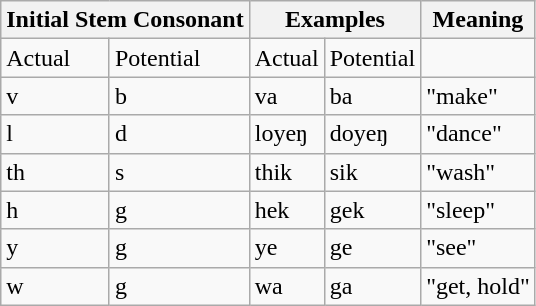<table class="wikitable">
<tr>
<th colspan="2">Initial Stem Consonant</th>
<th colspan="2">Examples</th>
<th>Meaning</th>
</tr>
<tr>
<td>Actual</td>
<td>Potential</td>
<td>Actual</td>
<td>Potential</td>
<td></td>
</tr>
<tr>
<td>v</td>
<td>b</td>
<td>va</td>
<td>ba</td>
<td>"make"</td>
</tr>
<tr>
<td>l</td>
<td>d</td>
<td>loyeŋ</td>
<td>doyeŋ</td>
<td>"dance"</td>
</tr>
<tr>
<td>th</td>
<td>s</td>
<td>thik</td>
<td>sik</td>
<td>"wash"</td>
</tr>
<tr>
<td>h</td>
<td>g</td>
<td>hek</td>
<td>gek</td>
<td>"sleep"</td>
</tr>
<tr>
<td>y</td>
<td>g</td>
<td>ye</td>
<td>ge</td>
<td>"see"</td>
</tr>
<tr>
<td>w</td>
<td>g</td>
<td>wa</td>
<td>ga</td>
<td>"get, hold"</td>
</tr>
</table>
